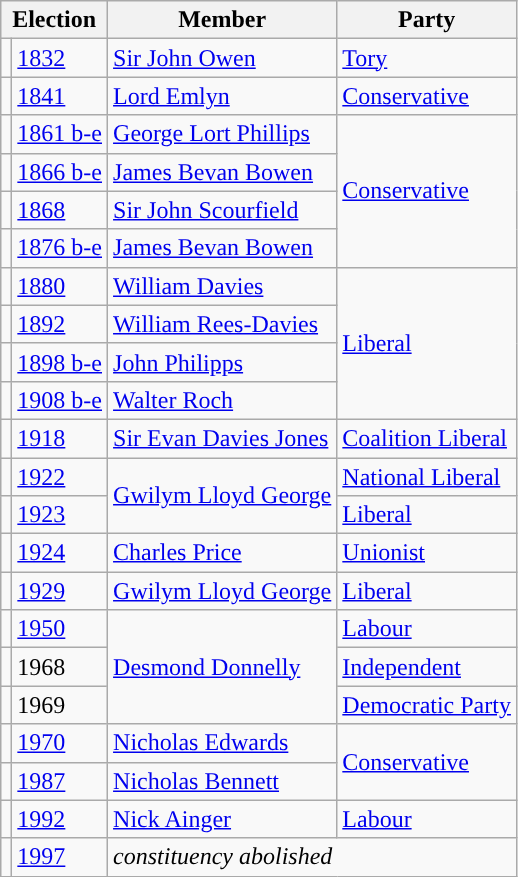<table class="wikitable">
<tr>
<th colspan="2">Election</th>
<th>Member</th>
<th>Party</th>
</tr>
<tr>
<td style="color:inherit;background-color: "></td>
<td><a href='#'>1832</a></td>
<td><a href='#'>Sir John Owen</a></td>
<td><a href='#'>Tory</a></td>
</tr>
<tr>
<td style="color:inherit;background-color: "></td>
<td><a href='#'>1841</a></td>
<td><a href='#'>Lord Emlyn</a></td>
<td><a href='#'>Conservative</a></td>
</tr>
<tr>
<td style="color:inherit;background-color: "></td>
<td><a href='#'>1861 b-e</a></td>
<td><a href='#'>George Lort Phillips</a></td>
<td rowspan="4"><a href='#'>Conservative</a></td>
</tr>
<tr>
<td style="color:inherit;background-color: "></td>
<td><a href='#'>1866 b-e</a></td>
<td><a href='#'>James Bevan Bowen</a></td>
</tr>
<tr>
<td style="color:inherit;background-color: "></td>
<td><a href='#'>1868</a></td>
<td><a href='#'>Sir John Scourfield</a></td>
</tr>
<tr>
<td style="color:inherit;background-color: "></td>
<td><a href='#'>1876 b-e</a></td>
<td><a href='#'>James Bevan Bowen</a></td>
</tr>
<tr>
<td style="color:inherit;background-color: "></td>
<td><a href='#'>1880</a></td>
<td><a href='#'>William Davies</a></td>
<td rowspan="4"><a href='#'>Liberal</a></td>
</tr>
<tr>
<td style="color:inherit;background-color: "></td>
<td><a href='#'>1892</a></td>
<td><a href='#'>William Rees-Davies</a></td>
</tr>
<tr>
<td style="color:inherit;background-color: "></td>
<td><a href='#'>1898 b-e</a></td>
<td><a href='#'>John Philipps</a></td>
</tr>
<tr>
<td style="color:inherit;background-color: "></td>
<td><a href='#'>1908 b-e</a></td>
<td><a href='#'>Walter Roch</a></td>
</tr>
<tr>
<td style="color:inherit;background-color: "></td>
<td><a href='#'>1918</a></td>
<td><a href='#'>Sir Evan Davies Jones</a></td>
<td><a href='#'>Coalition Liberal</a></td>
</tr>
<tr>
<td style="color:inherit;background-color: "></td>
<td><a href='#'>1922</a></td>
<td rowspan="2"><a href='#'>Gwilym Lloyd George</a></td>
<td><a href='#'>National Liberal</a></td>
</tr>
<tr>
<td style="color:inherit;background-color: "></td>
<td><a href='#'>1923</a></td>
<td><a href='#'>Liberal</a></td>
</tr>
<tr>
<td style="color:inherit;background-color: "></td>
<td><a href='#'>1924</a></td>
<td><a href='#'>Charles Price</a></td>
<td><a href='#'>Unionist</a></td>
</tr>
<tr>
<td style="color:inherit;background-color: "></td>
<td><a href='#'>1929</a></td>
<td><a href='#'>Gwilym Lloyd George</a></td>
<td><a href='#'>Liberal</a></td>
</tr>
<tr>
<td style="color:inherit;background-color: "></td>
<td><a href='#'>1950</a></td>
<td rowspan="3"><a href='#'>Desmond Donnelly</a></td>
<td><a href='#'>Labour</a></td>
</tr>
<tr>
<td style="color:inherit;background-color: "></td>
<td>1968</td>
<td><a href='#'>Independent</a></td>
</tr>
<tr>
<td style="color:inherit;background-color: "></td>
<td>1969</td>
<td><a href='#'>Democratic Party</a></td>
</tr>
<tr>
<td style="color:inherit;background-color: "></td>
<td><a href='#'>1970</a></td>
<td><a href='#'>Nicholas Edwards</a></td>
<td rowspan="2"><a href='#'>Conservative</a></td>
</tr>
<tr>
<td style="color:inherit;background-color: "></td>
<td><a href='#'>1987</a></td>
<td><a href='#'>Nicholas Bennett</a></td>
</tr>
<tr>
<td style="color:inherit;background-color: "></td>
<td><a href='#'>1992</a></td>
<td><a href='#'>Nick Ainger</a></td>
<td><a href='#'>Labour</a></td>
</tr>
<tr>
<td></td>
<td><a href='#'>1997</a></td>
<td colspan="2"><em>constituency abolished</em></td>
</tr>
</table>
